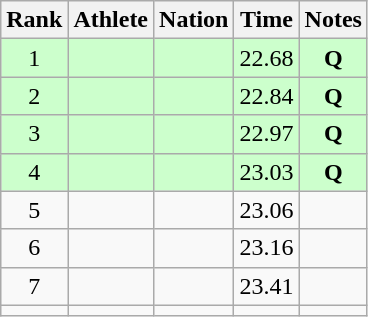<table class="wikitable sortable" style="text-align:center">
<tr>
<th>Rank</th>
<th>Athlete</th>
<th>Nation</th>
<th>Time</th>
<th>Notes</th>
</tr>
<tr bgcolor=#ccffcc>
<td>1</td>
<td align=left></td>
<td align=left></td>
<td>22.68</td>
<td><strong>Q</strong></td>
</tr>
<tr bgcolor=#ccffcc>
<td>2</td>
<td align=left></td>
<td align=left></td>
<td>22.84</td>
<td><strong>Q</strong></td>
</tr>
<tr bgcolor=#ccffcc>
<td>3</td>
<td align=left></td>
<td align=left></td>
<td>22.97</td>
<td><strong>Q</strong></td>
</tr>
<tr bgcolor=#ccffcc>
<td>4</td>
<td align=left></td>
<td align=left></td>
<td>23.03</td>
<td><strong>Q</strong></td>
</tr>
<tr>
<td>5</td>
<td align=left></td>
<td align=left></td>
<td>23.06</td>
<td></td>
</tr>
<tr>
<td>6</td>
<td align=left></td>
<td align=left></td>
<td>23.16</td>
<td></td>
</tr>
<tr>
<td>7</td>
<td align=left></td>
<td align=left></td>
<td>23.41</td>
<td></td>
</tr>
<tr>
<td></td>
<td align=left></td>
<td align=left></td>
<td></td>
<td></td>
</tr>
</table>
